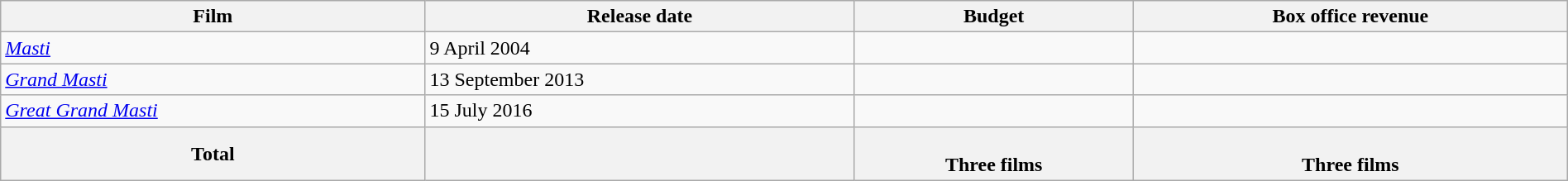<table class="wikitable" style="width:100%;">
<tr>
<th style="text-align:centr;">Film</th>
<th style="text-align:centr;">Release date</th>
<th style="text-align:centr;">Budget</th>
<th style="text-align:centr;">Box office revenue</th>
</tr>
<tr>
<td><em><a href='#'>Masti</a></em></td>
<td>9 April 2004</td>
<td></td>
<td></td>
</tr>
<tr>
<td><em><a href='#'>Grand Masti</a></em></td>
<td>13 September 2013</td>
<td></td>
<td></td>
</tr>
<tr>
<td><em><a href='#'>Great Grand Masti</a></em></td>
<td>15 July 2016</td>
<td></td>
<td> </td>
</tr>
<tr>
<th style="text-align:centr;">Total</th>
<th style="text-align:centr;"></th>
<th style="text-align:centr;"> <br>Three films</th>
<th style="text-align:centr;"> <br>Three films</th>
</tr>
</table>
